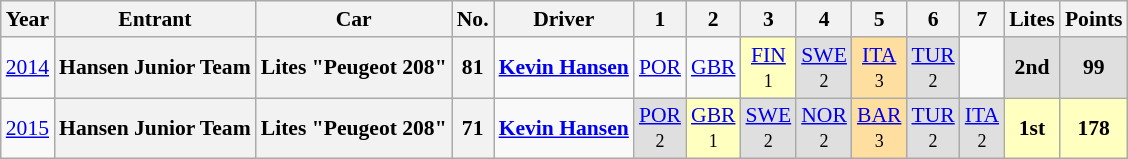<table class="wikitable" border="1" style="text-align:center; font-size:90%;">
<tr valign="top">
<th>Year</th>
<th>Entrant</th>
<th>Car</th>
<th>No.</th>
<th>Driver</th>
<th>1</th>
<th>2</th>
<th>3</th>
<th>4</th>
<th>5</th>
<th>6</th>
<th>7</th>
<th>Lites</th>
<th>Points</th>
</tr>
<tr>
<td><a href='#'>2014</a></td>
<th>Hansen Junior Team</th>
<th>Lites "Peugeot 208"</th>
<th>81</th>
<td align="left"> <strong><a href='#'>Kevin Hansen</a></strong></td>
<td><a href='#'>POR</a><br><small></small></td>
<td><a href='#'>GBR</a><br><small></small></td>
<td style="background:#FFFFBF;"><a href='#'>FIN</a><br><small>1</small></td>
<td style="background:#DFDFDF;"><a href='#'>SWE</a><br><small>2</small></td>
<td style="background:#FFDF9F;"><a href='#'>ITA</a><br><small>3</small></td>
<td style="background:#DFDFDF;"><a href='#'>TUR</a><br><small>2</small></td>
<td></td>
<th style="background:#DFDFDF;">2nd</th>
<th style="background:#DFDFDF;">99</th>
</tr>
<tr>
<td><a href='#'>2015</a></td>
<th>Hansen Junior Team</th>
<th>Lites "Peugeot 208"</th>
<th>71</th>
<td align="left"> <strong><a href='#'>Kevin Hansen</a></strong></td>
<td style="background:#DFDFDF;"><a href='#'>POR</a><br><small>2</small></td>
<td style="background:#FFFFBF;"><a href='#'>GBR</a><br><small>1</small></td>
<td style="background:#DFDFDF;"><a href='#'>SWE</a><br><small>2</small></td>
<td style="background:#DFDFDF;"><a href='#'>NOR</a><br><small>2</small></td>
<td style="background:#FFDF9F;"><a href='#'>BAR</a><br><small>3</small></td>
<td style="background:#DFDFDF;"><a href='#'>TUR</a><br><small>2</small></td>
<td style="background:#DFDFDF;"><a href='#'>ITA</a><br><small>2</small></td>
<th style="background:#FFFFBF;">1st</th>
<th style="background:#FFFFBF;">178</th>
</tr>
</table>
